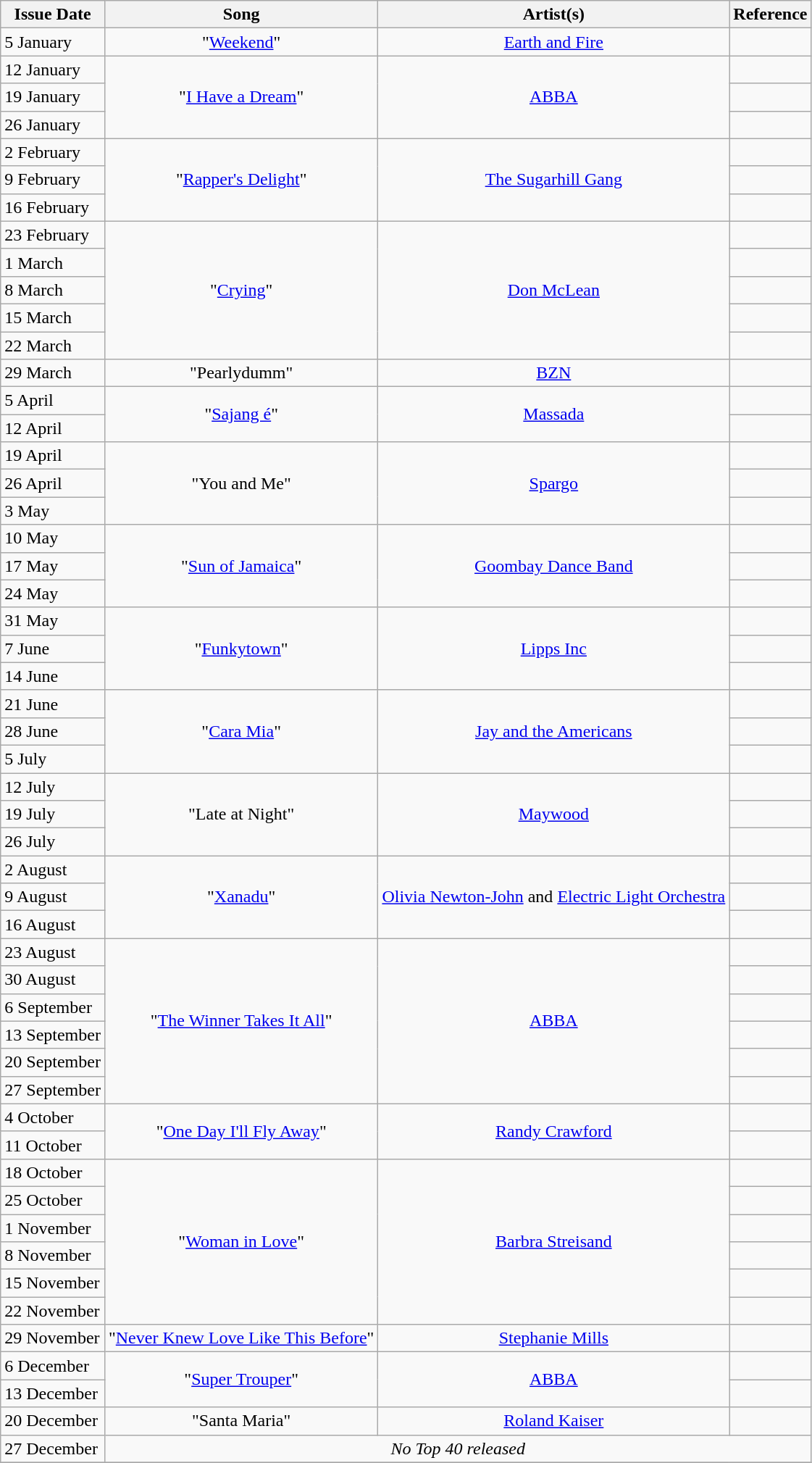<table class="wikitable">
<tr>
<th align="center">Issue Date</th>
<th align="center">Song</th>
<th align="center">Artist(s)</th>
<th align="center">Reference</th>
</tr>
<tr>
<td align="left">5 January</td>
<td align="center">"<a href='#'>Weekend</a>"</td>
<td align="center"><a href='#'>Earth and Fire</a></td>
<td align="center"></td>
</tr>
<tr>
<td align="left">12 January</td>
<td align="center" rowspan="3">"<a href='#'>I Have a Dream</a>"</td>
<td align="center" rowspan="3"><a href='#'>ABBA</a></td>
<td align="center"></td>
</tr>
<tr>
<td align="left">19 January</td>
<td align="center"></td>
</tr>
<tr>
<td align="left">26 January</td>
<td align="center"></td>
</tr>
<tr>
<td align="left">2 February</td>
<td align="center" rowspan="3">"<a href='#'>Rapper's Delight</a>"</td>
<td align="center" rowspan="3"><a href='#'>The Sugarhill Gang</a></td>
<td align="center"></td>
</tr>
<tr>
<td align="left">9 February</td>
<td align="center"></td>
</tr>
<tr>
<td align="left">16 February</td>
<td align="center"></td>
</tr>
<tr>
<td align="left">23 February</td>
<td align="center" rowspan="5">"<a href='#'>Crying</a>"</td>
<td align="center" rowspan="5"><a href='#'>Don McLean</a></td>
<td align="center"></td>
</tr>
<tr>
<td align="left">1 March</td>
<td align="center"></td>
</tr>
<tr>
<td align="left">8 March</td>
<td align="center"></td>
</tr>
<tr>
<td align="left">15 March</td>
<td align="center"></td>
</tr>
<tr>
<td align="left">22 March</td>
<td align="center"></td>
</tr>
<tr>
<td align="left">29 March</td>
<td align="center">"Pearlydumm"</td>
<td align="center"><a href='#'>BZN</a></td>
<td align="center"></td>
</tr>
<tr>
<td align="left">5 April</td>
<td align="center" rowspan="2">"<a href='#'>Sajang é</a>"</td>
<td align="center" rowspan="2"><a href='#'>Massada</a></td>
<td align="center"></td>
</tr>
<tr>
<td align="left">12 April</td>
<td align="center"></td>
</tr>
<tr>
<td align="left">19 April</td>
<td align="center" rowspan="3">"You and Me"</td>
<td align="center" rowspan="3"><a href='#'>Spargo</a></td>
<td align="center"></td>
</tr>
<tr>
<td align="left">26 April</td>
<td align="center"></td>
</tr>
<tr>
<td align="left">3 May</td>
<td align="center"></td>
</tr>
<tr>
<td align="left">10 May</td>
<td align="center" rowspan="3">"<a href='#'>Sun of Jamaica</a>"</td>
<td align="center" rowspan="3"><a href='#'>Goombay Dance Band</a></td>
<td align="center"></td>
</tr>
<tr>
<td align="left">17 May</td>
<td align="center"></td>
</tr>
<tr>
<td align="left">24 May</td>
<td align="center"></td>
</tr>
<tr>
<td align="left">31 May</td>
<td align="center" rowspan="3">"<a href='#'>Funkytown</a>"</td>
<td align="center" rowspan="3"><a href='#'>Lipps Inc</a></td>
<td align="center"></td>
</tr>
<tr>
<td align="left">7 June</td>
<td align="center"></td>
</tr>
<tr>
<td align="left">14 June</td>
<td align="center"></td>
</tr>
<tr>
<td align="left">21 June</td>
<td align="center" rowspan="3">"<a href='#'>Cara Mia</a>"</td>
<td align="center" rowspan="3"><a href='#'>Jay and the Americans</a></td>
<td align="center"></td>
</tr>
<tr>
<td align="left">28 June</td>
<td align="center"></td>
</tr>
<tr>
<td align="left">5 July</td>
<td align="center"></td>
</tr>
<tr>
<td align="left">12 July</td>
<td align="center" rowspan="3">"Late at Night"</td>
<td align="center" rowspan="3"><a href='#'>Maywood</a></td>
<td align="center"></td>
</tr>
<tr>
<td align="left">19 July</td>
<td align="center"></td>
</tr>
<tr>
<td align="left">26 July</td>
<td align="center"></td>
</tr>
<tr>
<td align="left">2 August</td>
<td align="center" rowspan="3">"<a href='#'>Xanadu</a>"</td>
<td align="center" rowspan="3"><a href='#'>Olivia Newton-John</a> and <a href='#'>Electric Light Orchestra</a></td>
<td align="center"></td>
</tr>
<tr>
<td align="left">9 August</td>
<td align="center"></td>
</tr>
<tr>
<td align="left">16 August</td>
<td align="center"></td>
</tr>
<tr>
<td align="left">23 August</td>
<td align="center" rowspan="6">"<a href='#'>The Winner Takes It All</a>"</td>
<td align="center" rowspan="6"><a href='#'>ABBA</a></td>
<td align="center"></td>
</tr>
<tr>
<td align="left">30 August</td>
<td align="center"></td>
</tr>
<tr>
<td align="left">6 September</td>
<td align="center"></td>
</tr>
<tr>
<td align="left">13 September</td>
<td align="center"></td>
</tr>
<tr>
<td align="left">20 September</td>
<td align="center"></td>
</tr>
<tr>
<td align="left">27 September</td>
<td align="center"></td>
</tr>
<tr>
<td align="left">4 October</td>
<td align="center" rowspan="2">"<a href='#'>One Day I'll Fly Away</a>"</td>
<td align="center" rowspan="2"><a href='#'>Randy Crawford</a></td>
<td align="center"></td>
</tr>
<tr>
<td align="left">11 October</td>
<td align="center"></td>
</tr>
<tr>
<td align="left">18 October</td>
<td align="center" rowspan="6">"<a href='#'>Woman in Love</a>"</td>
<td align="center" rowspan="6"><a href='#'>Barbra Streisand</a></td>
<td align="center"></td>
</tr>
<tr>
<td align="left">25 October</td>
<td align="center"></td>
</tr>
<tr>
<td align="left">1 November</td>
<td align="center"></td>
</tr>
<tr>
<td align="left">8 November</td>
<td align="center"></td>
</tr>
<tr>
<td align="left">15 November</td>
<td align="center"></td>
</tr>
<tr>
<td align="left">22 November</td>
<td align="center"></td>
</tr>
<tr>
<td align="left">29 November</td>
<td align="center">"<a href='#'>Never Knew Love Like This Before</a>"</td>
<td align="center"><a href='#'>Stephanie Mills</a></td>
<td align="center"></td>
</tr>
<tr>
<td align="left">6 December</td>
<td align="center" rowspan="2">"<a href='#'>Super Trouper</a>"</td>
<td align="center" rowspan="2"><a href='#'>ABBA</a></td>
<td align="center"></td>
</tr>
<tr>
<td align="left">13 December</td>
<td align="center"></td>
</tr>
<tr>
<td align="left">20 December</td>
<td align="center">"Santa Maria"</td>
<td align="center"><a href='#'>Roland Kaiser</a></td>
<td align="center"></td>
</tr>
<tr>
<td align="left">27 December</td>
<td align="center" colspan="3"><em>No Top 40 released</em></td>
</tr>
<tr>
</tr>
</table>
